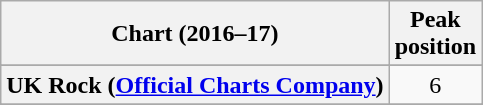<table class="wikitable sortable plainrowheaders" style="text-align:center">
<tr>
<th scope="col">Chart (2016–17)</th>
<th scope="col">Peak<br> position</th>
</tr>
<tr>
</tr>
<tr>
</tr>
<tr>
</tr>
<tr>
</tr>
<tr>
<th scope="row">UK Rock (<a href='#'>Official Charts Company</a>)</th>
<td>6</td>
</tr>
<tr>
</tr>
<tr>
</tr>
<tr>
</tr>
<tr>
</tr>
</table>
